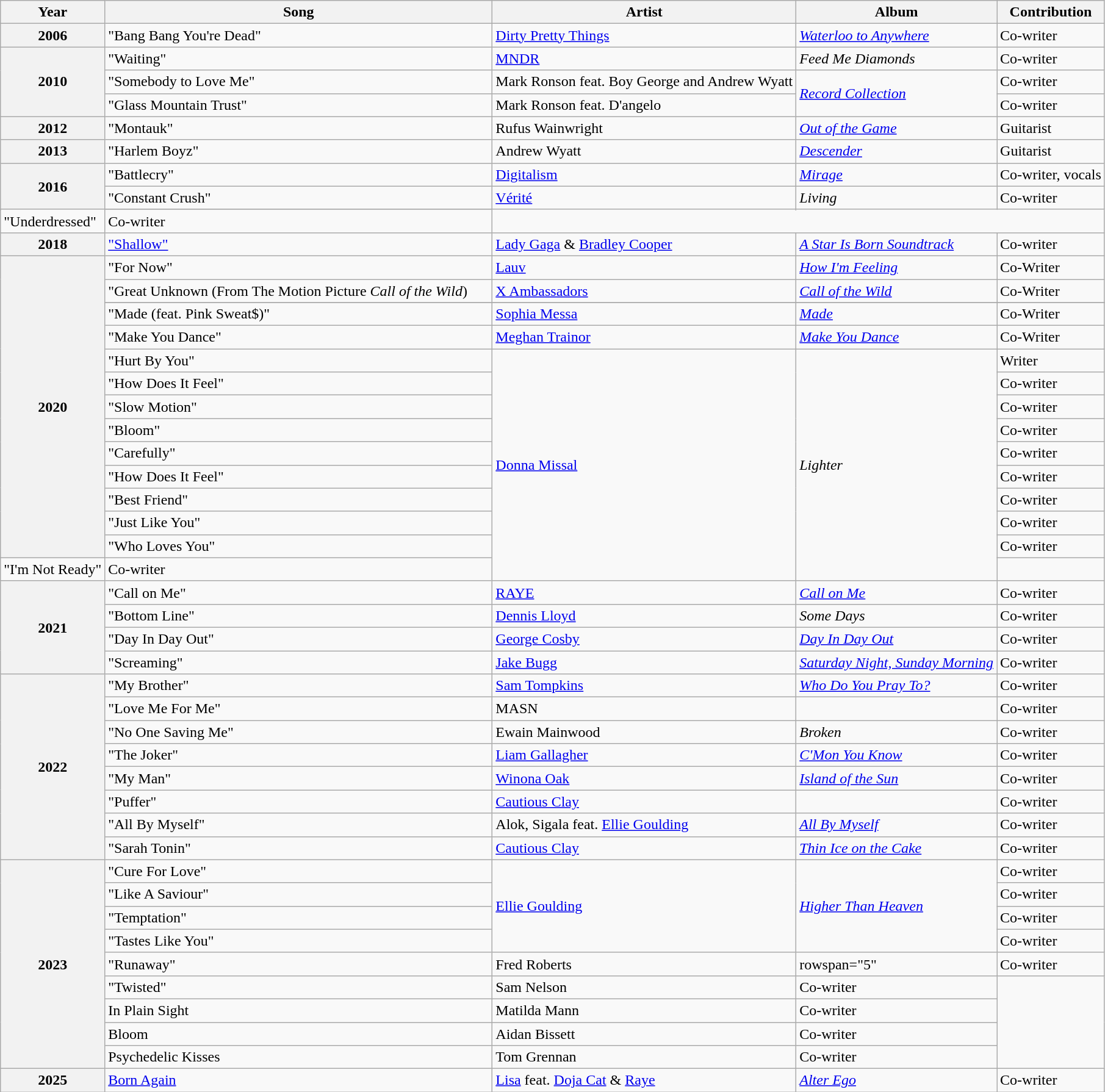<table class="wikitable plainrowheaders" border="1">
<tr>
<th scope="col">Year</th>
<th scope="col" style="width:26em;">Song</th>
<th scope="col">Artist</th>
<th scope="col">Album</th>
<th scope="col">Contribution</th>
</tr>
<tr>
<th scope="row">2006</th>
<td>"Bang Bang You're Dead"</td>
<td><a href='#'>Dirty Pretty Things</a></td>
<td><em><a href='#'>Waterloo to Anywhere</a></em></td>
<td>Co-writer</td>
</tr>
<tr>
<th scope="row" rowspan="3">2010</th>
<td>"Waiting"</td>
<td><a href='#'>MNDR</a></td>
<td><em>Feed Me Diamonds</em></td>
<td>Co-writer</td>
</tr>
<tr>
<td>"Somebody to Love Me"</td>
<td>Mark Ronson feat. Boy George and Andrew Wyatt</td>
<td rowspan="2"><em><a href='#'>Record Collection</a></em></td>
<td>Co-writer</td>
</tr>
<tr>
<td>"Glass Mountain Trust"</td>
<td>Mark Ronson feat. D'angelo</td>
<td>Co-writer</td>
</tr>
<tr>
<th scope="row">2012</th>
<td>"Montauk"</td>
<td>Rufus Wainwright</td>
<td><em><a href='#'>Out of the Game</a></em></td>
<td>Guitarist</td>
</tr>
<tr>
<th scope="row">2013</th>
<td>"Harlem Boyz"</td>
<td>Andrew Wyatt</td>
<td><em><a href='#'>Descender</a></em></td>
<td>Guitarist</td>
</tr>
<tr>
<th scope="row" rowspan="3">2016</th>
<td>"Battlecry"</td>
<td><a href='#'>Digitalism</a></td>
<td><em><a href='#'>Mirage</a></em></td>
<td>Co-writer, vocals</td>
</tr>
<tr>
<td>"Constant Crush"</td>
<td rowspan="2"><a href='#'>Vérité</a></td>
<td rowspan="2"><em>Living</em></td>
<td>Co-writer</td>
</tr>
<tr>
</tr>
<tr>
<td>"Underdressed"</td>
<td>Co-writer</td>
</tr>
<tr>
<th scope="row">2018</th>
<td><a href='#'>"Shallow"</a></td>
<td><a href='#'>Lady Gaga</a> & <a href='#'>Bradley Cooper</a></td>
<td><em><a href='#'>A Star Is Born Soundtrack</a></em></td>
<td>Co-writer</td>
</tr>
<tr>
<th scope="row" rowspan="14">2020</th>
<td>"For Now"</td>
<td><a href='#'>Lauv</a></td>
<td><em><a href='#'>How I'm Feeling</a></em></td>
<td>Co-Writer</td>
</tr>
<tr>
<td>"Great Unknown (From The Motion Picture <em>Call of the Wild</em>)</td>
<td><a href='#'>X Ambassadors</a></td>
<td><em><a href='#'>Call of the Wild</a></em></td>
<td>Co-Writer</td>
</tr>
<tr>
</tr>
<tr>
<td>"Made (feat. Pink Sweat$)"</td>
<td><a href='#'>Sophia Messa</a></td>
<td><em><a href='#'>Made</a></em></td>
<td>Co-Writer</td>
</tr>
<tr>
<td>"Make You Dance"</td>
<td><a href='#'>Meghan Trainor</a></td>
<td><em><a href='#'>Make You Dance</a></em></td>
<td>Co-Writer</td>
</tr>
<tr>
<td>"Hurt By You"</td>
<td rowspan="10"><a href='#'>Donna Missal</a></td>
<td rowspan="10"><em>Lighter</em></td>
<td>Writer</td>
</tr>
<tr>
<td>"How Does It Feel"</td>
<td>Co-writer</td>
</tr>
<tr>
<td>"Slow Motion"</td>
<td>Co-writer</td>
</tr>
<tr>
<td>"Bloom"</td>
<td>Co-writer</td>
</tr>
<tr>
<td>"Carefully"</td>
<td>Co-writer</td>
</tr>
<tr>
<td>"How Does It Feel"</td>
<td>Co-writer</td>
</tr>
<tr>
<td>"Best Friend"</td>
<td>Co-writer</td>
</tr>
<tr>
<td>"Just Like You"</td>
<td>Co-writer</td>
</tr>
<tr>
<td>"Who Loves You"</td>
<td>Co-writer</td>
</tr>
<tr>
<td>"I'm Not Ready"</td>
<td>Co-writer</td>
</tr>
<tr>
<th scope="row" rowspan="4">2021</th>
<td>"Call on Me"</td>
<td><a href='#'>RAYE</a></td>
<td><em><a href='#'>Call on Me</a></em></td>
<td>Co-writer</td>
</tr>
<tr>
<td>"Bottom Line"</td>
<td><a href='#'>Dennis Lloyd</a></td>
<td><em>Some Days</em></td>
<td>Co-writer</td>
</tr>
<tr>
<td>"Day In Day Out"</td>
<td><a href='#'>George Cosby</a></td>
<td><em><a href='#'>Day In Day Out</a></em></td>
<td>Co-writer</td>
</tr>
<tr>
<td>"Screaming"</td>
<td><a href='#'>Jake Bugg</a></td>
<td><em><a href='#'>Saturday Night, Sunday Morning</a></em></td>
<td>Co-writer</td>
</tr>
<tr>
<th scope="row" rowspan="8">2022</th>
<td>"My Brother"</td>
<td><a href='#'>Sam Tompkins</a></td>
<td><em><a href='#'>Who Do You Pray To?</a></em></td>
<td>Co-writer</td>
</tr>
<tr>
<td>"Love Me For Me"</td>
<td>MASN</td>
<td></td>
<td>Co-writer</td>
</tr>
<tr>
<td>"No One Saving Me"</td>
<td>Ewain Mainwood</td>
<td><em>Broken</em></td>
<td>Co-writer</td>
</tr>
<tr>
<td>"The Joker"</td>
<td><a href='#'>Liam Gallagher</a></td>
<td><em><a href='#'>C'Mon You Know</a></em></td>
<td>Co-writer</td>
</tr>
<tr>
<td>"My Man"</td>
<td><a href='#'>Winona Oak</a></td>
<td><em><a href='#'>Island of the Sun</a></em></td>
<td>Co-writer</td>
</tr>
<tr>
<td>"Puffer"</td>
<td><a href='#'>Cautious Clay</a></td>
<td></td>
<td>Co-writer</td>
</tr>
<tr>
<td>"All By Myself"</td>
<td>Alok, Sigala feat. <a href='#'>Ellie Goulding</a></td>
<td><em><a href='#'>All By Myself</a></em></td>
<td>Co-writer</td>
</tr>
<tr>
<td>"Sarah Tonin"</td>
<td><a href='#'>Cautious Clay</a></td>
<td><em><a href='#'>Thin Ice on the Cake</a></em></td>
<td>Co-writer</td>
</tr>
<tr>
<th scope="row" rowspan="9">2023</th>
<td>"Cure For Love"</td>
<td rowspan="4"><a href='#'>Ellie Goulding</a></td>
<td rowspan="4"><em><a href='#'>Higher Than Heaven</a></em></td>
<td>Co-writer</td>
</tr>
<tr>
<td>"Like A Saviour"</td>
<td>Co-writer</td>
</tr>
<tr>
<td>"Temptation"</td>
<td>Co-writer</td>
</tr>
<tr>
<td>"Tastes Like You"</td>
<td>Co-writer</td>
</tr>
<tr>
<td>"Runaway"</td>
<td>Fred Roberts</td>
<td>rowspan="5" </td>
<td>Co-writer</td>
</tr>
<tr>
<td>"Twisted"</td>
<td>Sam Nelson</td>
<td>Co-writer</td>
</tr>
<tr>
<td>In Plain Sight</td>
<td>Matilda Mann</td>
<td>Co-writer</td>
</tr>
<tr>
<td>Bloom</td>
<td>Aidan Bissett</td>
<td>Co-writer</td>
</tr>
<tr>
<td>Psychedelic Kisses</td>
<td>Tom Grennan</td>
<td>Co-writer</td>
</tr>
<tr>
<th scope="row">2025</th>
<td><a href='#'>Born Again</a></td>
<td><a href='#'>Lisa</a> feat. <a href='#'>Doja Cat</a> & <a href='#'>Raye</a></td>
<td><em><a href='#'>Alter Ego</a></em></td>
<td>Co-writer</td>
</tr>
</table>
